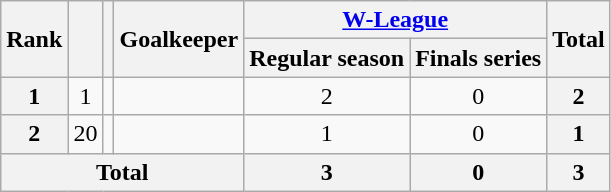<table class="wikitable" style="text-align:center">
<tr>
<th rowspan="2">Rank</th>
<th rowspan="2"></th>
<th rowspan="2"></th>
<th rowspan="2">Goalkeeper</th>
<th colspan="2"><a href='#'>W-League</a></th>
<th rowspan="2">Total</th>
</tr>
<tr>
<th>Regular season</th>
<th>Finals series</th>
</tr>
<tr>
<th>1</th>
<td>1</td>
<td></td>
<td align="left"></td>
<td>2</td>
<td>0</td>
<th>2</th>
</tr>
<tr>
<th>2</th>
<td>20</td>
<td></td>
<td align="left"></td>
<td>1</td>
<td>0</td>
<th>1</th>
</tr>
<tr>
<th colspan="4">Total</th>
<th>3</th>
<th>0</th>
<th>3</th>
</tr>
</table>
